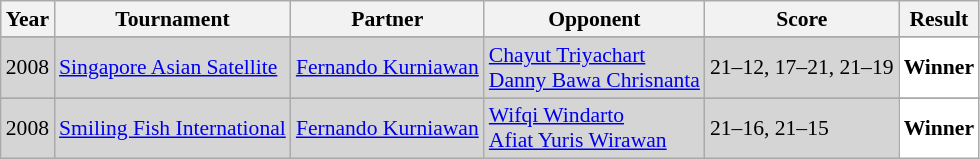<table class="sortable wikitable" style="font-size: 90%;">
<tr>
<th>Year</th>
<th>Tournament</th>
<th>Partner</th>
<th>Opponent</th>
<th>Score</th>
<th>Result</th>
</tr>
<tr>
</tr>
<tr style="background:#D5D5D5">
<td align="center">2008</td>
<td align="left"><a href='#'>Singapore Asian Satellite</a></td>
<td align="left"> <a href='#'>Fernando Kurniawan</a></td>
<td align="left"> <a href='#'>Chayut Triyachart</a><br> <a href='#'>Danny Bawa Chrisnanta</a></td>
<td align="left">21–12, 17–21, 21–19</td>
<td style="text-align:left; background:white"> <strong>Winner</strong></td>
</tr>
<tr>
</tr>
<tr style="background:#D5D5D5">
<td align="center">2008</td>
<td align="left"><a href='#'>Smiling Fish International</a></td>
<td align="left"> <a href='#'>Fernando Kurniawan</a></td>
<td align="left"> <a href='#'>Wifqi Windarto</a><br> <a href='#'>Afiat Yuris Wirawan</a></td>
<td align="left">21–16, 21–15</td>
<td style="text-align:left; background:white"> <strong>Winner</strong></td>
</tr>
</table>
